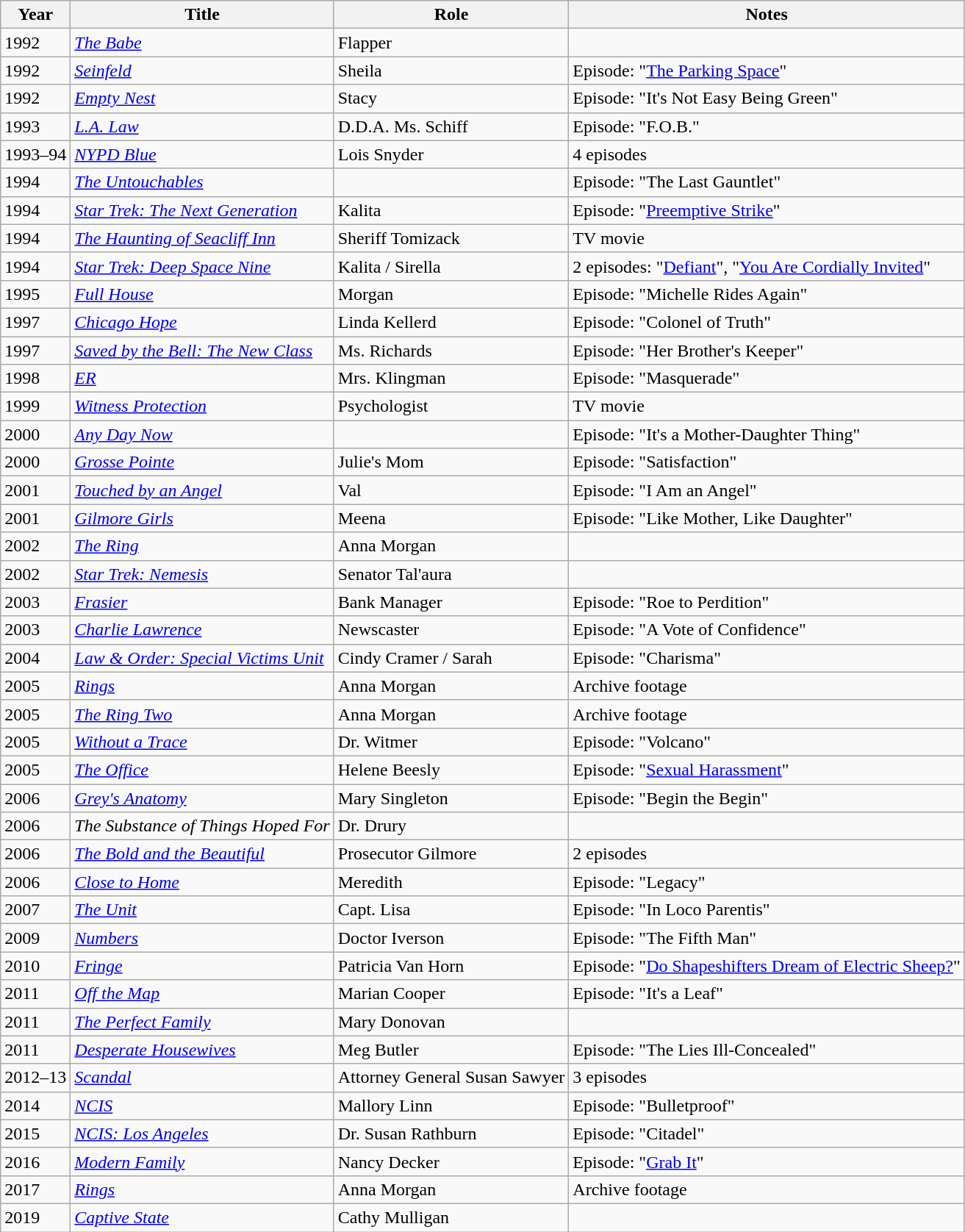<table class="wikitable">
<tr>
<th>Year</th>
<th>Title</th>
<th>Role</th>
<th>Notes</th>
</tr>
<tr>
<td>1992</td>
<td><em><a href='#'>The Babe</a></em></td>
<td>Flapper</td>
<td></td>
</tr>
<tr>
<td>1992</td>
<td><em><a href='#'>Seinfeld</a></em></td>
<td>Sheila</td>
<td>Episode: "<a href='#'>The Parking Space</a>"</td>
</tr>
<tr>
<td>1992</td>
<td><em><a href='#'>Empty Nest</a></em></td>
<td>Stacy</td>
<td>Episode: "It's Not Easy Being Green"</td>
</tr>
<tr>
<td>1993</td>
<td><em><a href='#'>L.A. Law</a></em></td>
<td>D.D.A. Ms. Schiff</td>
<td>Episode: "F.O.B."</td>
</tr>
<tr>
<td>1993–94</td>
<td><em><a href='#'>NYPD Blue</a></em></td>
<td>Lois Snyder</td>
<td>4 episodes</td>
</tr>
<tr>
<td>1994</td>
<td><em><a href='#'>The Untouchables</a></em></td>
<td></td>
<td>Episode: "The Last Gauntlet"</td>
</tr>
<tr>
<td>1994</td>
<td><em><a href='#'>Star Trek: The Next Generation</a></em></td>
<td>Kalita</td>
<td>Episode: "<a href='#'>Preemptive Strike</a>"</td>
</tr>
<tr>
<td>1994</td>
<td><em><a href='#'>The Haunting of Seacliff Inn</a></em></td>
<td>Sheriff Tomizack</td>
<td>TV movie</td>
</tr>
<tr>
<td>1994</td>
<td><em><a href='#'>Star Trek: Deep Space Nine</a></em></td>
<td>Kalita / Sirella</td>
<td>2 episodes: "<a href='#'>Defiant</a>", "<a href='#'>You Are Cordially Invited</a>"</td>
</tr>
<tr>
<td>1995</td>
<td><em><a href='#'>Full House</a></em></td>
<td>Morgan</td>
<td>Episode: "Michelle Rides Again"</td>
</tr>
<tr>
<td>1997</td>
<td><em><a href='#'>Chicago Hope</a></em></td>
<td>Linda Kellerd</td>
<td>Episode: "Colonel of Truth"</td>
</tr>
<tr>
<td>1997</td>
<td><em><a href='#'>Saved by the Bell: The New Class</a></em></td>
<td>Ms. Richards</td>
<td>Episode: "Her Brother's Keeper"</td>
</tr>
<tr>
<td>1998</td>
<td><em><a href='#'>ER</a></em></td>
<td>Mrs. Klingman</td>
<td>Episode: "Masquerade"</td>
</tr>
<tr>
<td>1999</td>
<td><em><a href='#'>Witness Protection</a></em></td>
<td>Psychologist</td>
<td>TV movie</td>
</tr>
<tr>
<td>2000</td>
<td><em><a href='#'>Any Day Now</a></em></td>
<td></td>
<td>Episode: "It's a Mother-Daughter Thing"</td>
</tr>
<tr>
<td>2000</td>
<td><em><a href='#'>Grosse Pointe</a></em></td>
<td>Julie's Mom</td>
<td>Episode: "Satisfaction"</td>
</tr>
<tr>
<td>2001</td>
<td><em><a href='#'>Touched by an Angel</a></em></td>
<td>Val</td>
<td>Episode: "I Am an Angel"</td>
</tr>
<tr>
<td>2001</td>
<td><em><a href='#'>Gilmore Girls</a></em></td>
<td>Meena</td>
<td>Episode: "Like Mother, Like Daughter"</td>
</tr>
<tr>
<td>2002</td>
<td><em><a href='#'>The Ring</a></em></td>
<td>Anna Morgan</td>
<td></td>
</tr>
<tr>
<td>2002</td>
<td><em><a href='#'>Star Trek: Nemesis</a></em></td>
<td>Senator Tal'aura</td>
<td></td>
</tr>
<tr>
<td>2003</td>
<td><em><a href='#'>Frasier</a></em></td>
<td>Bank Manager</td>
<td>Episode: "Roe to Perdition"</td>
</tr>
<tr>
<td>2003</td>
<td><em><a href='#'>Charlie Lawrence</a></em></td>
<td>Newscaster</td>
<td>Episode: "A Vote of Confidence"</td>
</tr>
<tr>
<td>2004</td>
<td><em><a href='#'>Law & Order: Special Victims Unit</a></em></td>
<td>Cindy Cramer / Sarah</td>
<td>Episode: "Charisma"</td>
</tr>
<tr>
<td>2005</td>
<td><em><a href='#'>Rings</a></em></td>
<td>Anna Morgan</td>
<td>Archive footage</td>
</tr>
<tr>
<td>2005</td>
<td><em><a href='#'>The Ring Two</a></em></td>
<td>Anna Morgan</td>
<td>Archive footage</td>
</tr>
<tr>
<td>2005</td>
<td><em><a href='#'>Without a Trace</a></em></td>
<td>Dr. Witmer</td>
<td>Episode: "Volcano"</td>
</tr>
<tr>
<td>2005</td>
<td><em><a href='#'>The Office</a></em></td>
<td>Helene Beesly</td>
<td>Episode: "<a href='#'>Sexual Harassment</a>"</td>
</tr>
<tr>
<td>2006</td>
<td><em><a href='#'>Grey's Anatomy</a></em></td>
<td>Mary Singleton</td>
<td>Episode: "Begin the Begin"</td>
</tr>
<tr>
<td>2006</td>
<td><em>The Substance of Things Hoped For</em></td>
<td>Dr. Drury</td>
<td></td>
</tr>
<tr>
<td>2006</td>
<td><em><a href='#'>The Bold and the Beautiful</a></em></td>
<td>Prosecutor Gilmore</td>
<td>2 episodes</td>
</tr>
<tr>
<td>2006</td>
<td><em><a href='#'>Close to Home</a></em></td>
<td>Meredith</td>
<td>Episode: "Legacy"</td>
</tr>
<tr>
<td>2007</td>
<td><em><a href='#'>The Unit</a></em></td>
<td>Capt. Lisa</td>
<td>Episode: "In Loco Parentis"</td>
</tr>
<tr>
<td>2009</td>
<td><em><a href='#'>Numbers</a></em></td>
<td>Doctor Iverson</td>
<td>Episode: "The Fifth Man"</td>
</tr>
<tr>
<td>2010</td>
<td><em><a href='#'>Fringe</a></em></td>
<td>Patricia Van Horn</td>
<td>Episode: "<a href='#'>Do Shapeshifters Dream of Electric Sheep?</a>"</td>
</tr>
<tr>
<td>2011</td>
<td><em><a href='#'>Off the Map</a></em></td>
<td>Marian Cooper</td>
<td>Episode: "It's a Leaf"</td>
</tr>
<tr>
<td>2011</td>
<td><em><a href='#'>The Perfect Family</a></em></td>
<td>Mary Donovan</td>
<td></td>
</tr>
<tr>
<td>2011</td>
<td><em><a href='#'>Desperate Housewives</a></em></td>
<td>Meg Butler</td>
<td>Episode: "The Lies Ill-Concealed"</td>
</tr>
<tr>
<td>2012–13</td>
<td><em><a href='#'>Scandal</a></em></td>
<td>Attorney General Susan Sawyer</td>
<td>3 episodes</td>
</tr>
<tr>
<td>2014</td>
<td><em><a href='#'>NCIS</a></em></td>
<td>Mallory Linn</td>
<td>Episode: "Bulletproof"</td>
</tr>
<tr>
<td>2015</td>
<td><em><a href='#'>NCIS: Los Angeles</a></em></td>
<td>Dr. Susan Rathburn</td>
<td>Episode: "Citadel"</td>
</tr>
<tr>
<td>2016</td>
<td><em><a href='#'>Modern Family</a></em></td>
<td>Nancy Decker</td>
<td>Episode: "<a href='#'>Grab It</a>"</td>
</tr>
<tr>
<td>2017</td>
<td><em><a href='#'>Rings</a></em></td>
<td>Anna Morgan</td>
<td>Archive footage</td>
</tr>
<tr>
<td>2019</td>
<td><em><a href='#'>Captive State</a></em></td>
<td>Cathy Mulligan</td>
<td></td>
</tr>
</table>
